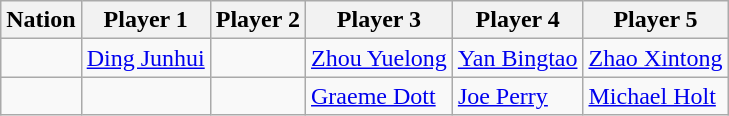<table class="wikitable">
<tr>
<th>Nation</th>
<th>Player 1</th>
<th>Player 2</th>
<th>Player 3</th>
<th>Player 4</th>
<th>Player 5</th>
</tr>
<tr>
<td></td>
<td><a href='#'>Ding Junhui</a></td>
<td></td>
<td><a href='#'>Zhou Yuelong</a></td>
<td><a href='#'>Yan Bingtao</a></td>
<td><a href='#'>Zhao Xintong</a></td>
</tr>
<tr>
<td></td>
<td></td>
<td></td>
<td><a href='#'>Graeme Dott</a></td>
<td><a href='#'>Joe Perry</a></td>
<td><a href='#'>Michael Holt</a></td>
</tr>
</table>
